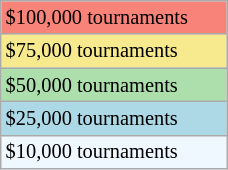<table class="wikitable" style="font-size:85%; width:12%;">
<tr style="background:#f88379;">
<td>$100,000 tournaments</td>
</tr>
<tr style="background:#f7e98e;">
<td>$75,000 tournaments</td>
</tr>
<tr style="background:#addfad;">
<td>$50,000 tournaments</td>
</tr>
<tr style="background:lightblue;">
<td>$25,000 tournaments</td>
</tr>
<tr style="background:#f0f8ff;">
<td>$10,000 tournaments</td>
</tr>
</table>
